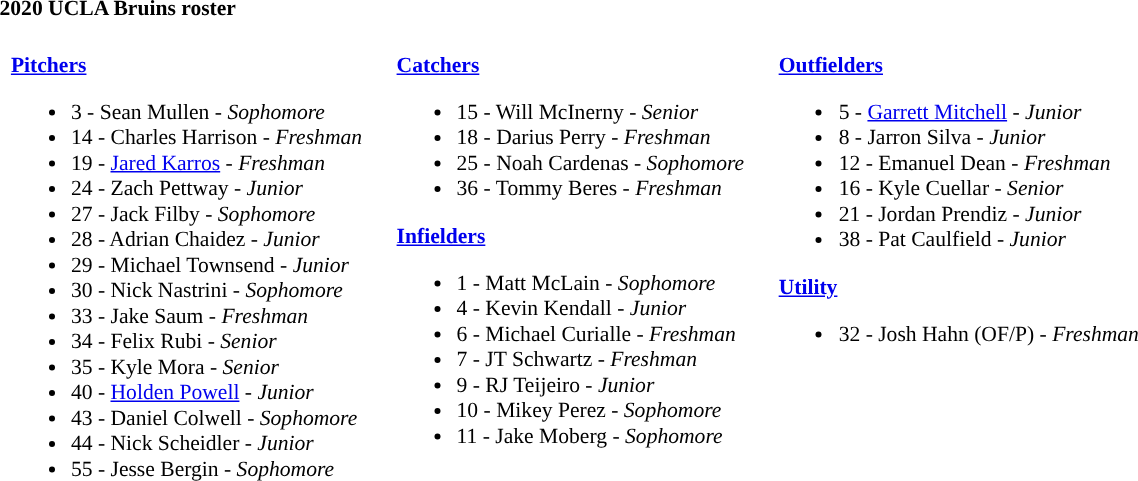<table class="toccolours" style="text-align: left; font-size:90%;">
<tr>
<th colspan="9">2020 UCLA Bruins roster</th>
</tr>
<tr>
<td width="03"> </td>
<td valign="top"><br><strong><a href='#'>Pitchers</a></strong><ul><li>3 - Sean Mullen - <em>Sophomore</em></li><li>14 - Charles Harrison - <em>Freshman</em></li><li>19 - <a href='#'>Jared Karros</a> - <em>Freshman</em></li><li>24 - Zach Pettway - <em>Junior</em></li><li>27 - Jack Filby - <em>Sophomore</em></li><li>28 - Adrian Chaidez - <em>Junior</em></li><li>29 - Michael Townsend - <em>Junior</em></li><li>30 - Nick Nastrini - <em>Sophomore</em></li><li>33 - Jake Saum - <em>Freshman</em></li><li>34 - Felix Rubi - <em>Senior</em></li><li>35 - Kyle Mora - <em>Senior</em></li><li>40 - <a href='#'>Holden Powell</a> - <em>Junior</em></li><li>43 - Daniel Colwell - <em>Sophomore</em></li><li>44 - Nick Scheidler - <em> Junior</em></li><li>55 - Jesse Bergin - <em>Sophomore</em></li></ul></td>
<td width="15"> </td>
<td valign="top"><br><strong><a href='#'>Catchers</a></strong><ul><li>15 - Will McInerny - <em>Senior</em></li><li>18 - Darius Perry - <em>Freshman</em></li><li>25 - Noah Cardenas - <em>Sophomore</em></li><li>36 - Tommy Beres - <em>Freshman</em></li></ul><strong><a href='#'>Infielders</a></strong><ul><li>1 - Matt McLain - <em>Sophomore</em></li><li>4 - Kevin Kendall - <em>Junior</em></li><li>6 - Michael Curialle - <em>Freshman</em></li><li>7 - JT Schwartz - <em> Freshman</em></li><li>9 - RJ Teijeiro - <em>Junior</em></li><li>10 - Mikey Perez - <em>Sophomore</em></li><li>11 - Jake Moberg - <em>Sophomore</em></li></ul></td>
<td width="15"> </td>
<td valign="top"><br><strong><a href='#'>Outfielders</a></strong><ul><li>5 - <a href='#'>Garrett Mitchell</a> - <em>Junior</em></li><li>8 - Jarron Silva - <em> Junior</em></li><li>12 - Emanuel Dean - <em>Freshman</em></li><li>16 - Kyle Cuellar - <em>Senior</em></li><li>21 - Jordan Prendiz - <em> Junior</em></li><li>38 - Pat Caulfield - <em>Junior</em></li></ul><strong><a href='#'>Utility</a></strong><ul><li>32 - Josh Hahn (OF/P) - <em>Freshman</em></li></ul></td>
<td width="25"> </td>
</tr>
</table>
